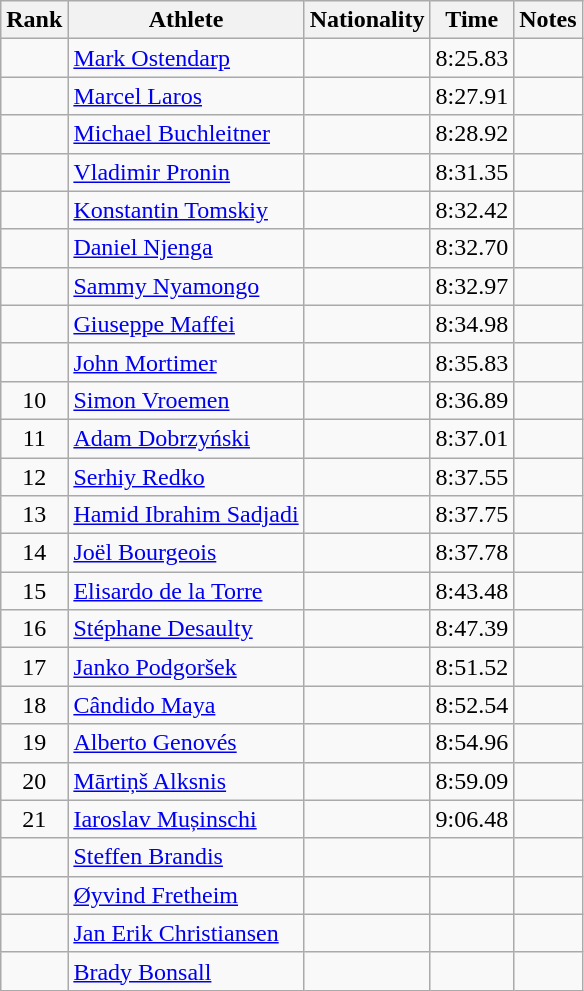<table class="wikitable sortable" style="text-align:center">
<tr>
<th>Rank</th>
<th>Athlete</th>
<th>Nationality</th>
<th>Time</th>
<th>Notes</th>
</tr>
<tr>
<td></td>
<td align=left><a href='#'>Mark Ostendarp</a></td>
<td align=left></td>
<td>8:25.83</td>
<td></td>
</tr>
<tr>
<td></td>
<td align=left><a href='#'>Marcel Laros</a></td>
<td align=left></td>
<td>8:27.91</td>
<td></td>
</tr>
<tr>
<td></td>
<td align=left><a href='#'>Michael Buchleitner</a></td>
<td align=left></td>
<td>8:28.92</td>
<td></td>
</tr>
<tr>
<td></td>
<td align=left><a href='#'>Vladimir Pronin</a></td>
<td align=left></td>
<td>8:31.35</td>
<td></td>
</tr>
<tr>
<td></td>
<td align=left><a href='#'>Konstantin Tomskiy</a></td>
<td align=left></td>
<td>8:32.42</td>
<td></td>
</tr>
<tr>
<td></td>
<td align=left><a href='#'>Daniel Njenga</a></td>
<td align=left></td>
<td>8:32.70</td>
<td></td>
</tr>
<tr>
<td></td>
<td align=left><a href='#'>Sammy Nyamongo</a></td>
<td align=left></td>
<td>8:32.97</td>
<td></td>
</tr>
<tr>
<td></td>
<td align=left><a href='#'>Giuseppe Maffei</a></td>
<td align=left></td>
<td>8:34.98</td>
<td></td>
</tr>
<tr>
<td></td>
<td align=left><a href='#'>John Mortimer</a></td>
<td align=left></td>
<td>8:35.83</td>
<td></td>
</tr>
<tr>
<td>10</td>
<td align=left><a href='#'>Simon Vroemen</a></td>
<td align=left></td>
<td>8:36.89</td>
<td></td>
</tr>
<tr>
<td>11</td>
<td align=left><a href='#'>Adam Dobrzyński</a></td>
<td align=left></td>
<td>8:37.01</td>
<td></td>
</tr>
<tr>
<td>12</td>
<td align=left><a href='#'>Serhiy Redko</a></td>
<td align=left></td>
<td>8:37.55</td>
<td></td>
</tr>
<tr>
<td>13</td>
<td align=left><a href='#'>Hamid Ibrahim Sadjadi</a></td>
<td align=left></td>
<td>8:37.75</td>
<td></td>
</tr>
<tr>
<td>14</td>
<td align=left><a href='#'>Joël Bourgeois</a></td>
<td align=left></td>
<td>8:37.78</td>
<td></td>
</tr>
<tr>
<td>15</td>
<td align="left"><a href='#'>Elisardo de la Torre</a></td>
<td align=left></td>
<td>8:43.48</td>
<td></td>
</tr>
<tr>
<td>16</td>
<td align=left><a href='#'>Stéphane Desaulty</a></td>
<td align=left></td>
<td>8:47.39</td>
<td></td>
</tr>
<tr>
<td>17</td>
<td align=left><a href='#'>Janko Podgoršek</a></td>
<td align=left></td>
<td>8:51.52</td>
<td></td>
</tr>
<tr>
<td>18</td>
<td align=left><a href='#'>Cândido Maya</a></td>
<td align=left></td>
<td>8:52.54</td>
<td></td>
</tr>
<tr>
<td>19</td>
<td align="left"><a href='#'>Alberto Genovés</a></td>
<td align=left></td>
<td>8:54.96</td>
<td></td>
</tr>
<tr>
<td>20</td>
<td align=left><a href='#'>Mārtiņš Alksnis</a></td>
<td align=left></td>
<td>8:59.09</td>
<td></td>
</tr>
<tr>
<td>21</td>
<td align=left><a href='#'>Iaroslav Mușinschi</a></td>
<td align=left></td>
<td>9:06.48</td>
<td></td>
</tr>
<tr>
<td></td>
<td align=left><a href='#'>Steffen Brandis</a></td>
<td align=left></td>
<td></td>
<td></td>
</tr>
<tr>
<td></td>
<td align=left><a href='#'>Øyvind Fretheim</a></td>
<td align=left></td>
<td></td>
<td></td>
</tr>
<tr>
<td></td>
<td align=left><a href='#'>Jan Erik Christiansen</a></td>
<td align=left></td>
<td></td>
<td></td>
</tr>
<tr>
<td></td>
<td align=left><a href='#'>Brady Bonsall</a></td>
<td align=left></td>
<td></td>
<td></td>
</tr>
</table>
